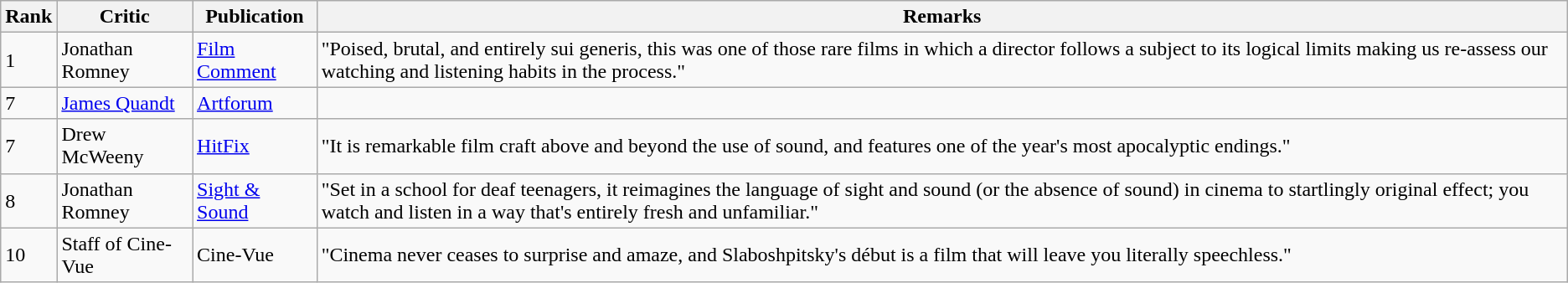<table class="wikitable sortable plainrowheaders">
<tr>
<th scope="col">Rank</th>
<th scope="col">Critic</th>
<th scope="col">Publication</th>
<th scope="col">Remarks</th>
</tr>
<tr>
<td>1</td>
<td>Jonathan Romney</td>
<td><a href='#'>Film Comment</a></td>
<td>"Poised, brutal, and entirely sui generis, this was one of those rare films in which a director follows a subject to its logical limits making us re-assess our watching and listening habits in the process."</td>
</tr>
<tr>
<td>7</td>
<td><a href='#'>James Quandt</a></td>
<td><a href='#'>Artforum</a></td>
<td></td>
</tr>
<tr>
<td>7</td>
<td>Drew McWeeny</td>
<td><a href='#'>HitFix</a></td>
<td>"It is remarkable film craft above and beyond the use of sound, and features one of the year's most apocalyptic endings."</td>
</tr>
<tr>
<td>8</td>
<td>Jonathan Romney</td>
<td><a href='#'>Sight & Sound</a></td>
<td>"Set in a school for deaf teenagers, it reimagines the language of sight and sound (or the absence of sound) in cinema to startlingly original effect; you watch and listen in a way that's entirely fresh and unfamiliar."</td>
</tr>
<tr>
<td>10</td>
<td>Staff of Cine-Vue</td>
<td>Cine-Vue</td>
<td>"Cinema never ceases to surprise and amaze, and Slaboshpitsky's début is a film that will leave you literally speechless."</td>
</tr>
</table>
